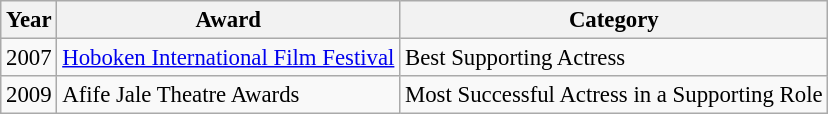<table class="wikitable" style="font-size: 95%;">
<tr>
<th>Year</th>
<th>Award</th>
<th>Category</th>
</tr>
<tr>
<td>2007</td>
<td><a href='#'>Hoboken International Film Festival</a></td>
<td>Best Supporting Actress</td>
</tr>
<tr>
<td>2009</td>
<td>Afife Jale Theatre Awards</td>
<td>Most Successful Actress in a Supporting Role</td>
</tr>
</table>
